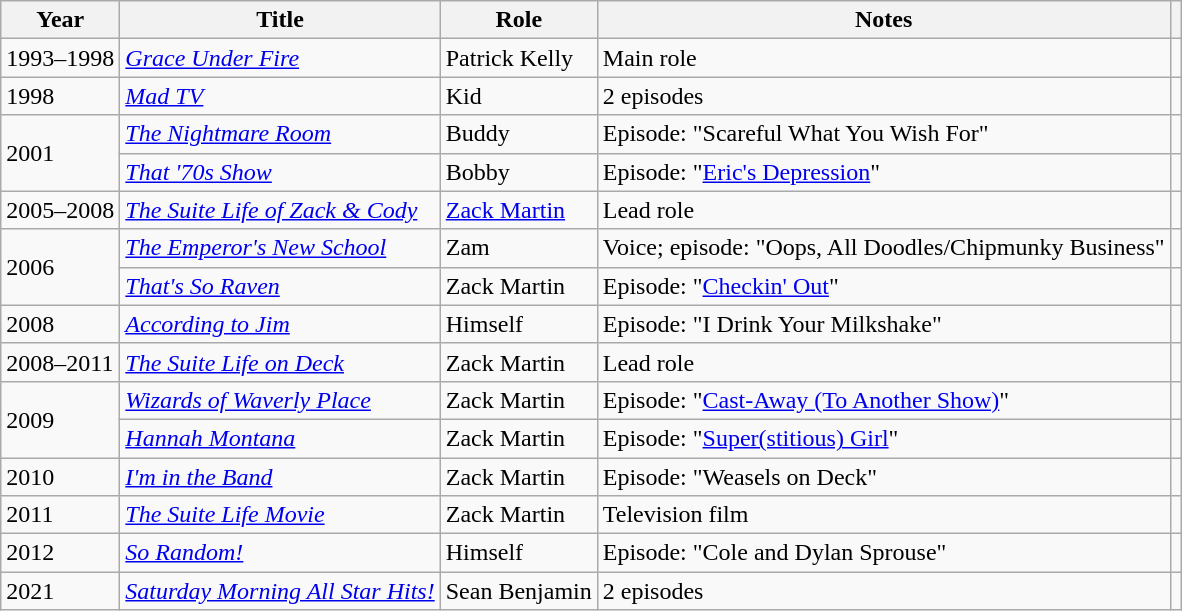<table class="wikitable sortable">
<tr>
<th scope="col">Year</th>
<th scope="col">Title</th>
<th scope="col">Role</th>
<th scope="col" class="unsortable">Notes</th>
<th scope="col" class="unsortable"></th>
</tr>
<tr>
<td>1993–1998</td>
<td><em><a href='#'>Grace Under Fire</a></em></td>
<td>Patrick Kelly</td>
<td>Main role</td>
<td style="text-align:center;"></td>
</tr>
<tr>
<td>1998</td>
<td><em><a href='#'>Mad TV</a></em></td>
<td>Kid</td>
<td>2 episodes</td>
<td style="text-align:center;"></td>
</tr>
<tr>
<td rowspan=2>2001</td>
<td data-sort-value="Nightmare Room, The"><em><a href='#'>The Nightmare Room</a></em></td>
<td>Buddy</td>
<td>Episode: "Scareful What You Wish For"</td>
<td style="text-align:center;"></td>
</tr>
<tr>
<td><em><a href='#'>That '70s Show</a></em></td>
<td>Bobby</td>
<td>Episode: "<a href='#'>Eric's Depression</a>"</td>
<td style="text-align:center;"></td>
</tr>
<tr>
<td>2005–2008</td>
<td data-sort-value="Suite Life of Zack & Cody, The"><em><a href='#'>The Suite Life of Zack & Cody</a></em></td>
<td><a href='#'>Zack Martin</a></td>
<td>Lead role</td>
<td style="text-align:center;"></td>
</tr>
<tr>
<td rowspan=2>2006</td>
<td data-sort-value="Emperor's New School, The"><em><a href='#'>The Emperor's New School</a></em></td>
<td>Zam</td>
<td>Voice; episode: "Oops, All Doodles/Chipmunky Business"</td>
<td style="text-align:center;"></td>
</tr>
<tr>
<td><em><a href='#'>That's So Raven</a></em></td>
<td>Zack Martin</td>
<td>Episode: "<a href='#'>Checkin' Out</a>"</td>
<td style="text-align:center;"></td>
</tr>
<tr>
<td>2008</td>
<td><em><a href='#'>According to Jim</a></em></td>
<td>Himself</td>
<td>Episode: "I Drink Your Milkshake"</td>
<td style="text-align:center;"></td>
</tr>
<tr>
<td>2008–2011</td>
<td data-sort-value="Suite Life on Deck, The"><em><a href='#'>The Suite Life on Deck</a></em></td>
<td>Zack Martin</td>
<td>Lead role</td>
<td style="text-align:center;"></td>
</tr>
<tr>
<td rowspan=2>2009</td>
<td><em><a href='#'>Wizards of Waverly Place</a></em></td>
<td>Zack Martin</td>
<td>Episode: "<a href='#'>Cast-Away (To Another Show)</a>"</td>
<td style="text-align:center;"></td>
</tr>
<tr>
<td><em><a href='#'>Hannah Montana</a></em></td>
<td>Zack Martin</td>
<td>Episode: "<a href='#'>Super(stitious) Girl</a>"</td>
<td style="text-align:center;"></td>
</tr>
<tr>
<td>2010</td>
<td><em><a href='#'>I'm in the Band</a></em></td>
<td>Zack Martin</td>
<td>Episode: "Weasels on Deck"</td>
<td style="text-align:center;"></td>
</tr>
<tr>
<td>2011</td>
<td data-sort-value="Suite Life Movie, The"><em><a href='#'>The Suite Life Movie</a></em></td>
<td>Zack Martin</td>
<td>Television film</td>
<td style="text-align:center;"></td>
</tr>
<tr>
<td>2012</td>
<td><em><a href='#'>So Random!</a></em></td>
<td>Himself</td>
<td>Episode: "Cole and Dylan Sprouse"</td>
<td style="text-align:center;"></td>
</tr>
<tr>
<td>2021</td>
<td><em><a href='#'>Saturday Morning All Star Hits!</a></em></td>
<td>Sean Benjamin</td>
<td>2 episodes</td>
<td style="text-align:center;"></td>
</tr>
</table>
